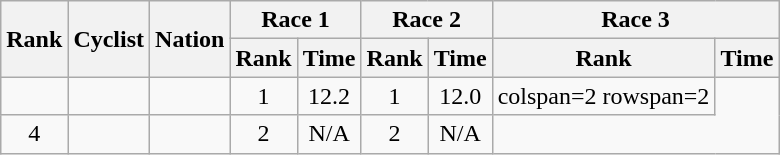<table class="wikitable sortable" style="text-align:center">
<tr>
<th rowspan=2>Rank</th>
<th rowspan=2>Cyclist</th>
<th rowspan=2>Nation</th>
<th colspan=2>Race 1</th>
<th colspan=2>Race 2</th>
<th colspan=2>Race 3</th>
</tr>
<tr>
<th>Rank</th>
<th>Time</th>
<th>Rank</th>
<th>Time</th>
<th>Rank</th>
<th>Time</th>
</tr>
<tr>
<td></td>
<td align=left></td>
<td align=left></td>
<td>1</td>
<td>12.2</td>
<td>1</td>
<td>12.0</td>
<td>colspan=2 rowspan=2 </td>
</tr>
<tr>
<td>4</td>
<td align=left></td>
<td align=left></td>
<td>2</td>
<td>N/A</td>
<td>2</td>
<td>N/A</td>
</tr>
</table>
